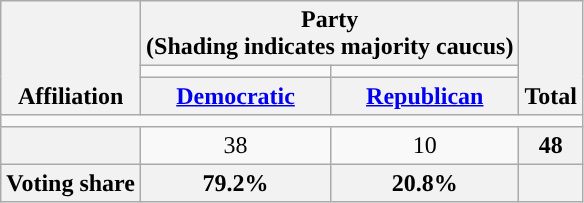<table class=wikitable style="text-align:center">
<tr style="vertical-align:bottom;">
<th rowspan=3>Affiliation</th>
<th colspan=2>Party <div>(Shading indicates majority caucus)</div></th>
<th rowspan=3>Total</th>
</tr>
<tr style="height:5px">
<td style="background-color:"></td>
<td style="background-color:"></td>
</tr>
<tr>
<th><a href='#'>Democratic</a></th>
<th><a href='#'>Republican</a></th>
</tr>
<tr>
<td colspan=5></td>
</tr>
<tr>
<th nowrap style="font-size:80%"></th>
<td>38</td>
<td>10</td>
<th>48</th>
</tr>
<tr>
<th>Voting share</th>
<th>79.2%</th>
<th>20.8%</th>
<th colspan=2></th>
</tr>
</table>
